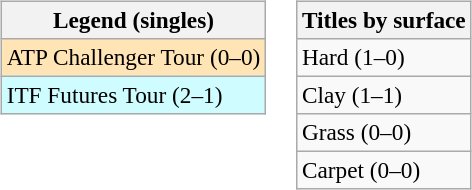<table>
<tr valign=top>
<td><br><table class=wikitable style=font-size:97%>
<tr>
<th>Legend (singles)</th>
</tr>
<tr bgcolor=moccasin>
<td>ATP Challenger Tour (0–0)</td>
</tr>
<tr bgcolor=#cffcff>
<td>ITF Futures Tour (2–1)</td>
</tr>
</table>
</td>
<td><br><table class=wikitable style=font-size:97%>
<tr>
<th>Titles by surface</th>
</tr>
<tr>
<td>Hard (1–0)</td>
</tr>
<tr>
<td>Clay (1–1)</td>
</tr>
<tr>
<td>Grass (0–0)</td>
</tr>
<tr>
<td>Carpet (0–0)</td>
</tr>
</table>
</td>
</tr>
</table>
